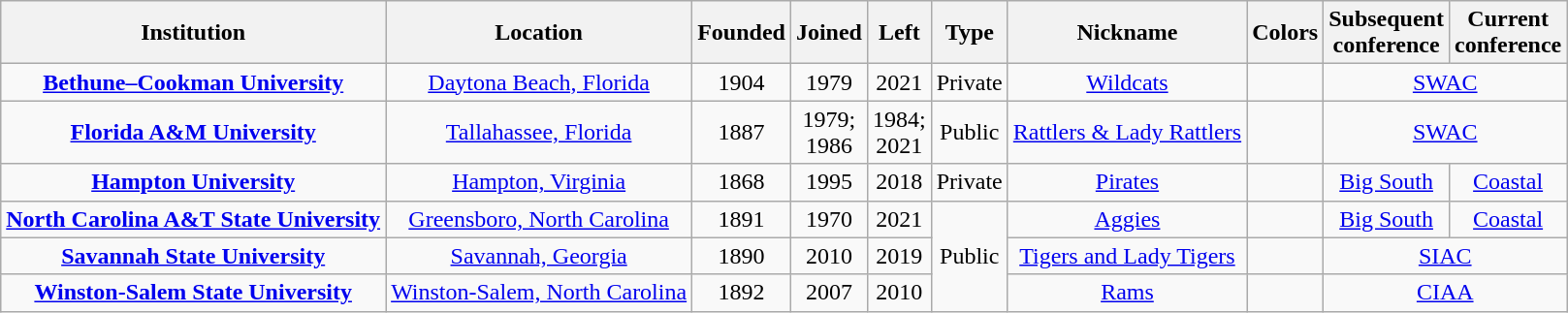<table class="wikitable sortable" style="text-align: center;">
<tr>
<th>Institution</th>
<th>Location</th>
<th>Founded</th>
<th>Joined</th>
<th>Left</th>
<th>Type</th>
<th>Nickname</th>
<th class="unsortable">Colors</th>
<th>Subsequent<br>conference</th>
<th>Current<br>conference</th>
</tr>
<tr>
<td><strong><a href='#'>Bethune–Cookman University</a></strong></td>
<td><a href='#'>Daytona Beach, Florida</a></td>
<td>1904</td>
<td>1979</td>
<td>2021</td>
<td>Private</td>
<td><a href='#'>Wildcats</a></td>
<td></td>
<td colspan="2"><a href='#'>SWAC</a></td>
</tr>
<tr>
<td><strong><a href='#'>Florida A&M University</a></strong></td>
<td><a href='#'>Tallahassee, Florida</a></td>
<td>1887</td>
<td>1979;<br>1986</td>
<td>1984;<br>2021</td>
<td>Public</td>
<td><a href='#'>Rattlers & Lady Rattlers</a></td>
<td></td>
<td colspan="2"><a href='#'>SWAC</a></td>
</tr>
<tr>
<td><strong><a href='#'>Hampton University</a></strong></td>
<td><a href='#'>Hampton, Virginia</a></td>
<td>1868</td>
<td>1995</td>
<td>2018</td>
<td>Private</td>
<td><a href='#'>Pirates</a></td>
<td></td>
<td><a href='#'>Big South</a></td>
<td colspan="2"><a href='#'>Coastal</a></td>
</tr>
<tr>
<td><strong><a href='#'>North Carolina A&T State University</a></strong></td>
<td><a href='#'>Greensboro, North Carolina</a></td>
<td>1891</td>
<td>1970</td>
<td>2021</td>
<td rowspan="3">Public</td>
<td><a href='#'>Aggies</a></td>
<td></td>
<td><a href='#'>Big South</a></td>
<td><a href='#'>Coastal</a></td>
</tr>
<tr>
<td><strong><a href='#'>Savannah State University</a></strong></td>
<td><a href='#'>Savannah, Georgia</a></td>
<td>1890</td>
<td>2010</td>
<td>2019</td>
<td><a href='#'>Tigers and Lady Tigers</a></td>
<td></td>
<td colspan="2"><a href='#'>SIAC</a></td>
</tr>
<tr>
<td><strong><a href='#'>Winston-Salem State University</a></strong></td>
<td><a href='#'>Winston-Salem, North Carolina</a></td>
<td>1892</td>
<td>2007</td>
<td>2010</td>
<td><a href='#'>Rams</a></td>
<td></td>
<td colspan="2"><a href='#'>CIAA</a></td>
</tr>
</table>
